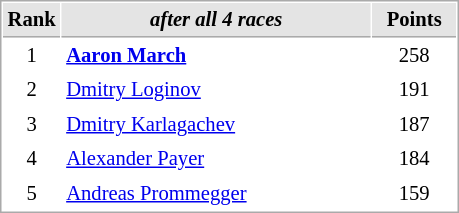<table cellspacing="1" cellpadding="3" style="border:1px solid #aaa; font-size:86%;">
<tr style="background:#e4e4e4;">
<th style="border-bottom:1px solid #aaa; width:10px;">Rank</th>
<th style="border-bottom:1px solid #aaa; width:200px;"><em>after all 4 races</em></th>
<th style="border-bottom:1px solid #aaa; width:50px;">Points</th>
</tr>
<tr>
<td align=center>1</td>
<td><strong> <a href='#'>Aaron March</a></strong></td>
<td align=center>258</td>
</tr>
<tr>
<td align=center>2</td>
<td> <a href='#'>Dmitry Loginov</a></td>
<td align=center>191</td>
</tr>
<tr>
<td align=center>3</td>
<td> <a href='#'>Dmitry Karlagachev</a></td>
<td align=center>187</td>
</tr>
<tr>
<td align=center>4</td>
<td> <a href='#'>Alexander Payer</a></td>
<td align=center>184</td>
</tr>
<tr>
<td align=center>5</td>
<td> <a href='#'>Andreas Prommegger</a></td>
<td align=center>159</td>
</tr>
</table>
